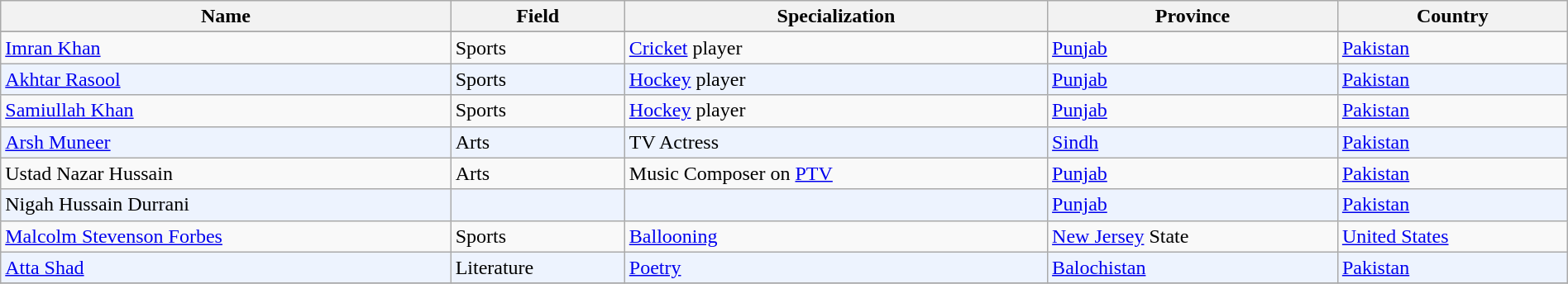<table class="wikitable sortable" width="100%">
<tr>
<th>Name</th>
<th>Field</th>
<th>Specialization</th>
<th>Province</th>
<th>Country</th>
</tr>
<tr bgcolor=#edf3fe>
</tr>
<tr>
<td><a href='#'>Imran Khan</a></td>
<td>Sports</td>
<td><a href='#'>Cricket</a> player</td>
<td><a href='#'>Punjab</a></td>
<td><a href='#'>Pakistan</a></td>
</tr>
<tr bgcolor=#edf3fe>
<td><a href='#'>Akhtar Rasool</a></td>
<td>Sports</td>
<td><a href='#'>Hockey</a> player</td>
<td><a href='#'>Punjab</a></td>
<td><a href='#'>Pakistan</a></td>
</tr>
<tr>
<td><a href='#'>Samiullah Khan</a></td>
<td>Sports</td>
<td><a href='#'>Hockey</a> player</td>
<td><a href='#'>Punjab</a></td>
<td><a href='#'>Pakistan</a></td>
</tr>
<tr bgcolor=#edf3fe>
<td><a href='#'>Arsh Muneer</a></td>
<td>Arts</td>
<td>TV Actress</td>
<td><a href='#'>Sindh</a></td>
<td><a href='#'>Pakistan</a></td>
</tr>
<tr>
<td>Ustad Nazar Hussain</td>
<td>Arts</td>
<td>Music Composer on <a href='#'>PTV</a></td>
<td><a href='#'>Punjab</a></td>
<td><a href='#'>Pakistan</a></td>
</tr>
<tr bgcolor=#edf3fe>
<td>Nigah Hussain Durrani</td>
<td></td>
<td></td>
<td><a href='#'>Punjab</a></td>
<td><a href='#'>Pakistan</a></td>
</tr>
<tr>
<td><a href='#'>Malcolm Stevenson Forbes</a></td>
<td>Sports</td>
<td><a href='#'>Ballooning</a></td>
<td><a href='#'>New Jersey</a> State</td>
<td><a href='#'>United States</a></td>
</tr>
<tr bgcolor=#edf3fe>
<td><a href='#'>Atta Shad</a></td>
<td>Literature</td>
<td><a href='#'>Poetry</a></td>
<td><a href='#'>Balochistan</a></td>
<td><a href='#'>Pakistan</a></td>
</tr>
<tr>
</tr>
</table>
